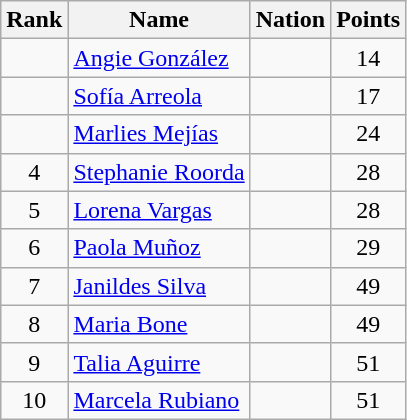<table class="wikitable sortable" style="text-align:center">
<tr>
<th>Rank</th>
<th>Name</th>
<th>Nation</th>
<th>Points</th>
</tr>
<tr>
<td></td>
<td align=left><a href='#'>Angie González</a></td>
<td align=left></td>
<td>14</td>
</tr>
<tr>
<td></td>
<td align=left><a href='#'>Sofía Arreola</a></td>
<td align=left></td>
<td>17</td>
</tr>
<tr>
<td></td>
<td align=left><a href='#'>Marlies Mejías</a></td>
<td align=left></td>
<td>24</td>
</tr>
<tr>
<td>4</td>
<td align=left><a href='#'>Stephanie Roorda</a></td>
<td align=left></td>
<td>28</td>
</tr>
<tr>
<td>5</td>
<td align=left><a href='#'>Lorena Vargas</a></td>
<td align=left></td>
<td>28</td>
</tr>
<tr>
<td>6</td>
<td align=left><a href='#'>Paola Muñoz</a></td>
<td align=left></td>
<td>29</td>
</tr>
<tr>
<td>7</td>
<td align=left><a href='#'>Janildes Silva</a></td>
<td align=left></td>
<td>49</td>
</tr>
<tr>
<td>8</td>
<td align=left><a href='#'>Maria Bone</a></td>
<td align=left></td>
<td>49</td>
</tr>
<tr>
<td>9</td>
<td align=left><a href='#'>Talia Aguirre</a></td>
<td align=left></td>
<td>51</td>
</tr>
<tr>
<td>10</td>
<td align=left><a href='#'>Marcela Rubiano</a></td>
<td align=left></td>
<td>51</td>
</tr>
</table>
